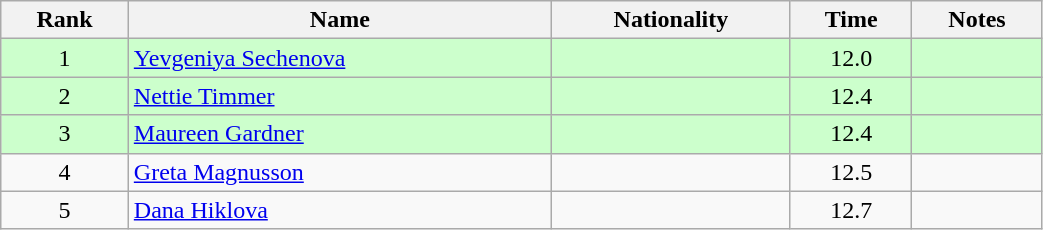<table class="wikitable sortable" style="text-align:center;width: 55%">
<tr>
<th>Rank</th>
<th>Name</th>
<th>Nationality</th>
<th>Time</th>
<th>Notes</th>
</tr>
<tr bgcolor=ccffcc>
<td>1</td>
<td align=left><a href='#'>Yevgeniya Sechenova</a></td>
<td align=left></td>
<td>12.0</td>
<td></td>
</tr>
<tr bgcolor=ccffcc>
<td>2</td>
<td align=left><a href='#'>Nettie Timmer</a></td>
<td align=left></td>
<td>12.4</td>
<td></td>
</tr>
<tr bgcolor=ccffcc>
<td>3</td>
<td align=left><a href='#'>Maureen Gardner</a></td>
<td align=left></td>
<td>12.4</td>
<td></td>
</tr>
<tr>
<td>4</td>
<td align=left><a href='#'>Greta Magnusson</a></td>
<td align=left></td>
<td>12.5</td>
<td></td>
</tr>
<tr>
<td>5</td>
<td align=left><a href='#'>Dana Hiklova</a></td>
<td align=left></td>
<td>12.7</td>
<td></td>
</tr>
</table>
